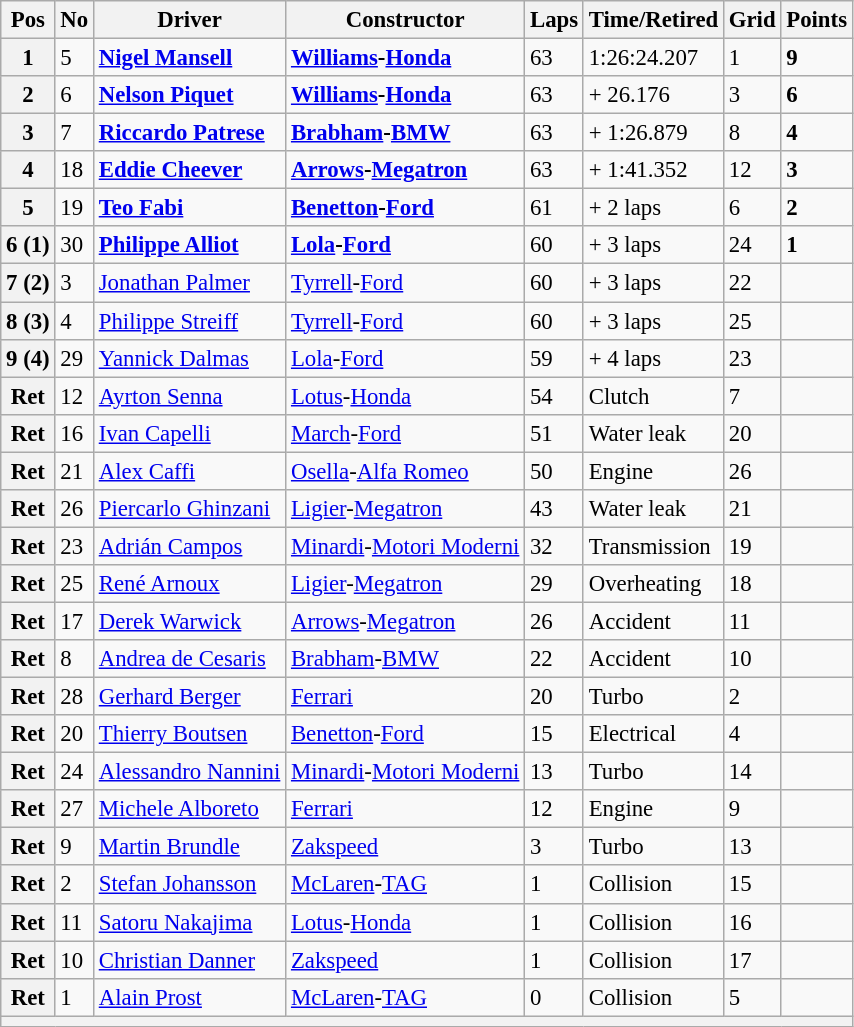<table class="wikitable sortable" style="font-size: 95%;">
<tr>
<th>Pos</th>
<th>No</th>
<th>Driver</th>
<th>Constructor</th>
<th>Laps</th>
<th>Time/Retired</th>
<th>Grid</th>
<th>Points</th>
</tr>
<tr>
<th>1</th>
<td>5</td>
<td> <strong><a href='#'>Nigel Mansell</a></strong></td>
<td><strong><a href='#'>Williams</a>-<a href='#'>Honda</a></strong></td>
<td>63</td>
<td>1:26:24.207</td>
<td>1</td>
<td><strong>9</strong></td>
</tr>
<tr>
<th>2</th>
<td>6</td>
<td> <strong><a href='#'>Nelson Piquet</a></strong></td>
<td><strong><a href='#'>Williams</a>-<a href='#'>Honda</a></strong></td>
<td>63</td>
<td>+ 26.176</td>
<td>3</td>
<td><strong>6</strong></td>
</tr>
<tr>
<th>3</th>
<td>7</td>
<td> <strong><a href='#'>Riccardo Patrese</a></strong></td>
<td><strong><a href='#'>Brabham</a>-<a href='#'>BMW</a></strong></td>
<td>63</td>
<td>+ 1:26.879</td>
<td>8</td>
<td><strong>4</strong></td>
</tr>
<tr>
<th>4</th>
<td>18</td>
<td> <strong><a href='#'>Eddie Cheever</a></strong></td>
<td><strong><a href='#'>Arrows</a>-<a href='#'>Megatron</a></strong></td>
<td>63</td>
<td>+ 1:41.352</td>
<td>12</td>
<td><strong>3</strong></td>
</tr>
<tr>
<th>5</th>
<td>19</td>
<td> <strong><a href='#'>Teo Fabi</a></strong></td>
<td><strong><a href='#'>Benetton</a>-<a href='#'>Ford</a></strong></td>
<td>61</td>
<td>+ 2 laps</td>
<td>6</td>
<td><strong>2</strong></td>
</tr>
<tr>
<th>6 (1)</th>
<td>30</td>
<td> <strong><a href='#'>Philippe Alliot</a></strong></td>
<td><strong><a href='#'>Lola</a>-<a href='#'>Ford</a></strong></td>
<td>60</td>
<td>+ 3 laps</td>
<td>24</td>
<td><strong>1</strong></td>
</tr>
<tr>
<th>7 (2)</th>
<td>3</td>
<td> <a href='#'>Jonathan Palmer</a></td>
<td><a href='#'>Tyrrell</a>-<a href='#'>Ford</a></td>
<td>60</td>
<td>+ 3 laps</td>
<td>22</td>
<td> </td>
</tr>
<tr>
<th>8 (3)</th>
<td>4</td>
<td> <a href='#'>Philippe Streiff</a></td>
<td><a href='#'>Tyrrell</a>-<a href='#'>Ford</a></td>
<td>60</td>
<td>+ 3 laps</td>
<td>25</td>
<td> </td>
</tr>
<tr>
<th>9 (4)</th>
<td>29</td>
<td> <a href='#'>Yannick Dalmas</a></td>
<td><a href='#'>Lola</a>-<a href='#'>Ford</a></td>
<td>59</td>
<td>+ 4 laps</td>
<td>23</td>
<td> </td>
</tr>
<tr>
<th>Ret</th>
<td>12</td>
<td> <a href='#'>Ayrton Senna</a></td>
<td><a href='#'>Lotus</a>-<a href='#'>Honda</a></td>
<td>54</td>
<td>Clutch</td>
<td>7</td>
<td> </td>
</tr>
<tr>
<th>Ret</th>
<td>16</td>
<td> <a href='#'>Ivan Capelli</a></td>
<td><a href='#'>March</a>-<a href='#'>Ford</a></td>
<td>51</td>
<td>Water leak</td>
<td>20</td>
<td> </td>
</tr>
<tr>
<th>Ret</th>
<td>21</td>
<td> <a href='#'>Alex Caffi</a></td>
<td><a href='#'>Osella</a>-<a href='#'>Alfa Romeo</a></td>
<td>50</td>
<td>Engine</td>
<td>26</td>
<td> </td>
</tr>
<tr>
<th>Ret</th>
<td>26</td>
<td> <a href='#'>Piercarlo Ghinzani</a></td>
<td><a href='#'>Ligier</a>-<a href='#'>Megatron</a></td>
<td>43</td>
<td>Water leak</td>
<td>21</td>
<td> </td>
</tr>
<tr>
<th>Ret</th>
<td>23</td>
<td> <a href='#'>Adrián Campos</a></td>
<td><a href='#'>Minardi</a>-<a href='#'>Motori Moderni</a></td>
<td>32</td>
<td>Transmission</td>
<td>19</td>
<td> </td>
</tr>
<tr>
<th>Ret</th>
<td>25</td>
<td> <a href='#'>René Arnoux</a></td>
<td><a href='#'>Ligier</a>-<a href='#'>Megatron</a></td>
<td>29</td>
<td>Overheating</td>
<td>18</td>
<td> </td>
</tr>
<tr>
<th>Ret</th>
<td>17</td>
<td> <a href='#'>Derek Warwick</a></td>
<td><a href='#'>Arrows</a>-<a href='#'>Megatron</a></td>
<td>26</td>
<td>Accident</td>
<td>11</td>
<td> </td>
</tr>
<tr>
<th>Ret</th>
<td>8</td>
<td> <a href='#'>Andrea de Cesaris</a></td>
<td><a href='#'>Brabham</a>-<a href='#'>BMW</a></td>
<td>22</td>
<td>Accident</td>
<td>10</td>
<td> </td>
</tr>
<tr>
<th>Ret</th>
<td>28</td>
<td> <a href='#'>Gerhard Berger</a></td>
<td><a href='#'>Ferrari</a></td>
<td>20</td>
<td>Turbo</td>
<td>2</td>
<td> </td>
</tr>
<tr>
<th>Ret</th>
<td>20</td>
<td> <a href='#'>Thierry Boutsen</a></td>
<td><a href='#'>Benetton</a>-<a href='#'>Ford</a></td>
<td>15</td>
<td>Electrical</td>
<td>4</td>
<td> </td>
</tr>
<tr>
<th>Ret</th>
<td>24</td>
<td> <a href='#'>Alessandro Nannini</a></td>
<td><a href='#'>Minardi</a>-<a href='#'>Motori Moderni</a></td>
<td>13</td>
<td>Turbo</td>
<td>14</td>
<td> </td>
</tr>
<tr>
<th>Ret</th>
<td>27</td>
<td> <a href='#'>Michele Alboreto</a></td>
<td><a href='#'>Ferrari</a></td>
<td>12</td>
<td>Engine</td>
<td>9</td>
<td> </td>
</tr>
<tr>
<th>Ret</th>
<td>9</td>
<td> <a href='#'>Martin Brundle</a></td>
<td><a href='#'>Zakspeed</a></td>
<td>3</td>
<td>Turbo</td>
<td>13</td>
<td> </td>
</tr>
<tr>
<th>Ret</th>
<td>2</td>
<td> <a href='#'>Stefan Johansson</a></td>
<td><a href='#'>McLaren</a>-<a href='#'>TAG</a></td>
<td>1</td>
<td>Collision</td>
<td>15</td>
<td> </td>
</tr>
<tr>
<th>Ret</th>
<td>11</td>
<td> <a href='#'>Satoru Nakajima</a></td>
<td><a href='#'>Lotus</a>-<a href='#'>Honda</a></td>
<td>1</td>
<td>Collision</td>
<td>16</td>
<td> </td>
</tr>
<tr>
<th>Ret</th>
<td>10</td>
<td> <a href='#'>Christian Danner</a></td>
<td><a href='#'>Zakspeed</a></td>
<td>1</td>
<td>Collision</td>
<td>17</td>
<td> </td>
</tr>
<tr>
<th>Ret</th>
<td>1</td>
<td> <a href='#'>Alain Prost</a></td>
<td><a href='#'>McLaren</a>-<a href='#'>TAG</a></td>
<td>0</td>
<td>Collision</td>
<td>5</td>
<td> </td>
</tr>
<tr>
<th colspan="8"></th>
</tr>
</table>
